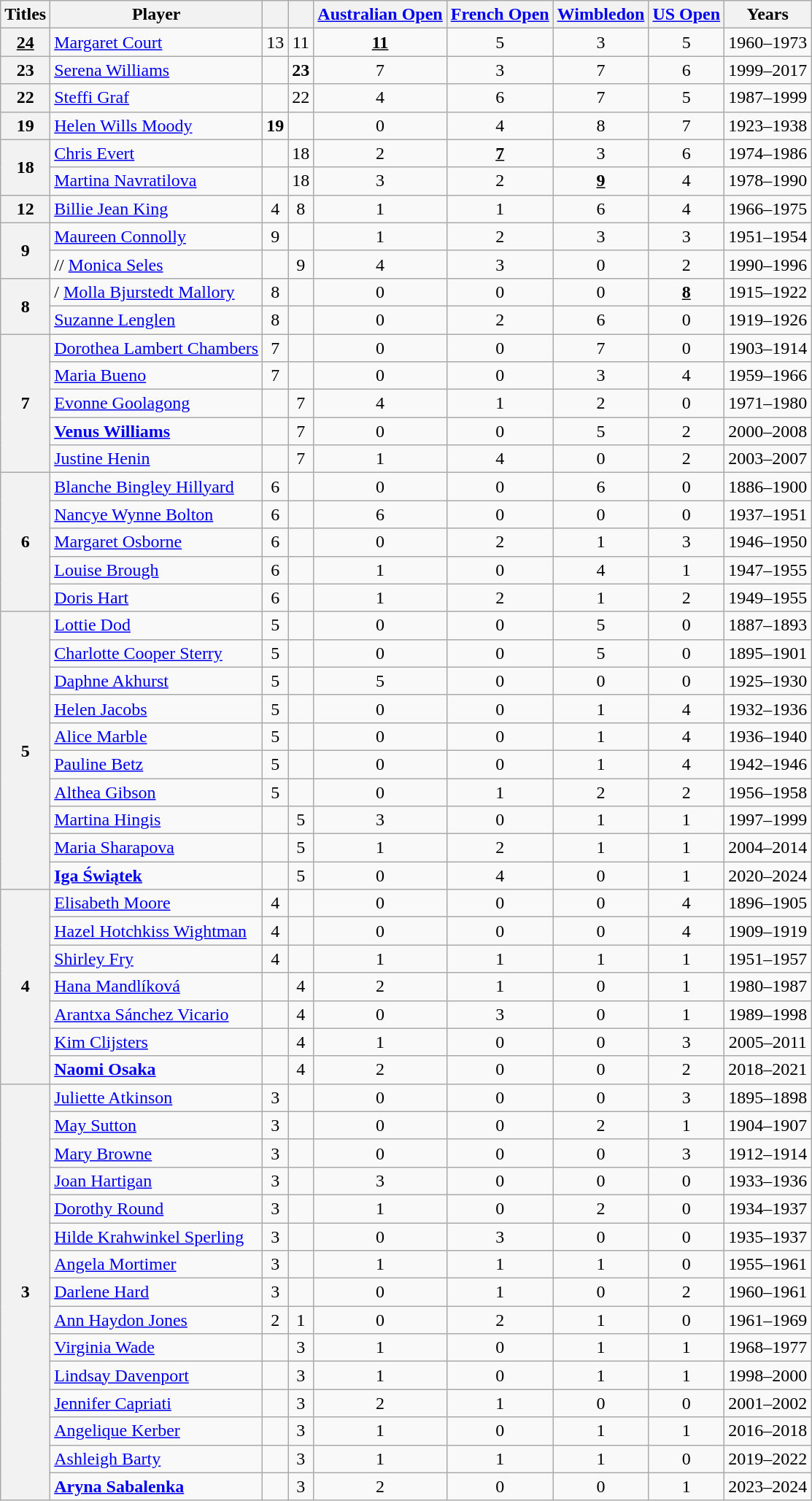<table class="wikitable sortable mw-datatable sticky-table-row1 sort-under-center" style="text-align: center;">
<tr>
<th>Titles</th>
<th>Player</th>
<th></th>
<th></th>
<th><a href='#'>Australian Open</a></th>
<th><a href='#'>French Open</a></th>
<th><a href='#'>Wimbledon</a></th>
<th><a href='#'>US Open</a></th>
<th>Years</th>
</tr>
<tr>
<th><u>24</u></th>
<td align="left"> <a href='#'>Margaret Court</a></td>
<td>13</td>
<td>11</td>
<td><u><strong>11</strong></u></td>
<td>5</td>
<td>3</td>
<td>5</td>
<td>1960–1973</td>
</tr>
<tr>
<th>23</th>
<td align="left"> <a href='#'>Serena Williams</a></td>
<td></td>
<td><strong>23</strong></td>
<td>7</td>
<td>3</td>
<td>7</td>
<td>6</td>
<td>1999–2017</td>
</tr>
<tr>
<th>22</th>
<td align="left"> <a href='#'>Steffi Graf</a></td>
<td></td>
<td>22</td>
<td>4</td>
<td>6</td>
<td>7</td>
<td>5</td>
<td>1987–1999</td>
</tr>
<tr>
<th>19</th>
<td align="left"> <a href='#'>Helen Wills Moody</a></td>
<td><strong>19</strong></td>
<td></td>
<td>0</td>
<td>4</td>
<td>8</td>
<td>7</td>
<td>1923–1938</td>
</tr>
<tr>
<th rowspan="2">18</th>
<td align="left"> <a href='#'>Chris Evert</a></td>
<td></td>
<td>18</td>
<td>2</td>
<td><u><strong>7</strong></u></td>
<td>3</td>
<td>6</td>
<td>1974–1986</td>
</tr>
<tr>
<td align="left"> <a href='#'>Martina Navratilova</a></td>
<td></td>
<td>18</td>
<td>3</td>
<td>2</td>
<td><u><strong>9</strong></u></td>
<td>4</td>
<td>1978–1990</td>
</tr>
<tr>
<th>12</th>
<td align="left"> <a href='#'>Billie Jean King</a></td>
<td>4</td>
<td>8</td>
<td>1</td>
<td>1</td>
<td>6</td>
<td>4</td>
<td>1966–1975</td>
</tr>
<tr>
<th rowspan="2">9</th>
<td align="left"> <a href='#'>Maureen Connolly</a></td>
<td>9</td>
<td></td>
<td>1</td>
<td>2</td>
<td>3</td>
<td>3</td>
<td>1951–1954</td>
</tr>
<tr>
<td align="left">// <a href='#'>Monica Seles</a></td>
<td></td>
<td>9</td>
<td>4</td>
<td>3</td>
<td>0</td>
<td>2</td>
<td>1990–1996</td>
</tr>
<tr>
<th rowspan="2">8</th>
<td align="left">/ <a href='#'>Molla Bjurstedt Mallory</a></td>
<td>8</td>
<td></td>
<td>0</td>
<td>0</td>
<td>0</td>
<td><u><strong>8</strong></u></td>
<td>1915–1922</td>
</tr>
<tr>
<td align="left"> <a href='#'>Suzanne Lenglen</a></td>
<td>8</td>
<td></td>
<td>0</td>
<td>2</td>
<td>6</td>
<td>0</td>
<td>1919–1926</td>
</tr>
<tr>
<th rowspan="5">7</th>
<td align="left"> <a href='#'>Dorothea Lambert Chambers</a></td>
<td>7</td>
<td></td>
<td>0</td>
<td>0</td>
<td>7</td>
<td>0</td>
<td>1903–1914</td>
</tr>
<tr>
<td align="left"> <a href='#'>Maria Bueno</a></td>
<td>7</td>
<td></td>
<td>0</td>
<td>0</td>
<td>3</td>
<td>4</td>
<td>1959–1966</td>
</tr>
<tr>
<td align="left"> <a href='#'>Evonne Goolagong</a></td>
<td></td>
<td>7</td>
<td>4</td>
<td>1</td>
<td>2</td>
<td>0</td>
<td>1971–1980</td>
</tr>
<tr>
<td align="left"> <strong><a href='#'>Venus Williams</a></strong></td>
<td></td>
<td>7</td>
<td>0</td>
<td>0</td>
<td>5</td>
<td>2</td>
<td>2000–2008</td>
</tr>
<tr>
<td align="left"> <a href='#'>Justine Henin</a></td>
<td></td>
<td>7</td>
<td>1</td>
<td>4</td>
<td>0</td>
<td>2</td>
<td>2003–2007</td>
</tr>
<tr>
<th rowspan="5">6</th>
<td align="left"> <a href='#'>Blanche Bingley Hillyard</a></td>
<td>6</td>
<td></td>
<td>0</td>
<td>0</td>
<td>6</td>
<td>0</td>
<td>1886–1900</td>
</tr>
<tr>
<td align="left"> <a href='#'>Nancye Wynne Bolton</a></td>
<td>6</td>
<td></td>
<td>6</td>
<td>0</td>
<td>0</td>
<td>0</td>
<td>1937–1951</td>
</tr>
<tr>
<td align="left"> <a href='#'>Margaret Osborne</a></td>
<td>6</td>
<td></td>
<td>0</td>
<td>2</td>
<td>1</td>
<td>3</td>
<td>1946–1950</td>
</tr>
<tr>
<td align="left"> <a href='#'>Louise Brough</a></td>
<td>6</td>
<td></td>
<td>1</td>
<td>0</td>
<td>4</td>
<td>1</td>
<td>1947–1955</td>
</tr>
<tr>
<td align="left"> <a href='#'>Doris Hart</a></td>
<td>6</td>
<td></td>
<td>1</td>
<td>2</td>
<td>1</td>
<td>2</td>
<td>1949–1955</td>
</tr>
<tr>
<th rowspan="10">5</th>
<td align="left"> <a href='#'>Lottie Dod</a></td>
<td>5</td>
<td></td>
<td>0</td>
<td>0</td>
<td>5</td>
<td>0</td>
<td>1887–1893</td>
</tr>
<tr>
<td align="left"> <a href='#'>Charlotte Cooper Sterry</a></td>
<td>5</td>
<td></td>
<td>0</td>
<td>0</td>
<td>5</td>
<td>0</td>
<td>1895–1901</td>
</tr>
<tr>
<td align="left"> <a href='#'>Daphne Akhurst</a></td>
<td>5</td>
<td></td>
<td>5</td>
<td>0</td>
<td>0</td>
<td>0</td>
<td>1925–1930</td>
</tr>
<tr>
<td align="left"> <a href='#'>Helen Jacobs</a></td>
<td>5</td>
<td></td>
<td>0</td>
<td>0</td>
<td>1</td>
<td>4</td>
<td>1932–1936</td>
</tr>
<tr>
<td align="left"> <a href='#'>Alice Marble</a></td>
<td>5</td>
<td></td>
<td>0</td>
<td>0</td>
<td>1</td>
<td>4</td>
<td>1936–1940</td>
</tr>
<tr>
<td align="left"> <a href='#'>Pauline Betz</a></td>
<td>5</td>
<td></td>
<td>0</td>
<td>0</td>
<td>1</td>
<td>4</td>
<td>1942–1946</td>
</tr>
<tr>
<td align="left"> <a href='#'>Althea Gibson</a></td>
<td>5</td>
<td></td>
<td>0</td>
<td>1</td>
<td>2</td>
<td>2</td>
<td>1956–1958</td>
</tr>
<tr>
<td align="left"> <a href='#'>Martina Hingis</a></td>
<td></td>
<td>5</td>
<td>3</td>
<td>0</td>
<td>1</td>
<td>1</td>
<td>1997–1999</td>
</tr>
<tr>
<td align="left"> <a href='#'>Maria Sharapova</a></td>
<td></td>
<td>5</td>
<td>1</td>
<td>2</td>
<td>1</td>
<td>1</td>
<td>2004–2014</td>
</tr>
<tr>
<td align="left"> <strong><a href='#'>Iga Świątek</a></strong></td>
<td></td>
<td>5</td>
<td>0</td>
<td>4</td>
<td>0</td>
<td>1</td>
<td>2020–2024</td>
</tr>
<tr>
<th rowspan="7">4</th>
<td align="left"> <a href='#'>Elisabeth Moore</a></td>
<td>4</td>
<td></td>
<td>0</td>
<td>0</td>
<td>0</td>
<td>4</td>
<td>1896–1905</td>
</tr>
<tr>
<td align="left"> <a href='#'>Hazel Hotchkiss Wightman</a></td>
<td>4</td>
<td></td>
<td>0</td>
<td>0</td>
<td>0</td>
<td>4</td>
<td>1909–1919</td>
</tr>
<tr>
<td align="left"> <a href='#'>Shirley Fry</a></td>
<td>4</td>
<td></td>
<td>1</td>
<td>1</td>
<td>1</td>
<td>1</td>
<td>1951–1957</td>
</tr>
<tr>
<td align="left"> <a href='#'>Hana Mandlíková</a></td>
<td></td>
<td>4</td>
<td>2</td>
<td>1</td>
<td>0</td>
<td>1</td>
<td>1980–1987</td>
</tr>
<tr>
<td align="left"> <a href='#'>Arantxa Sánchez Vicario</a></td>
<td></td>
<td>4</td>
<td>0</td>
<td>3</td>
<td>0</td>
<td>1</td>
<td>1989–1998</td>
</tr>
<tr>
<td align="left"> <a href='#'>Kim Clijsters</a></td>
<td></td>
<td>4</td>
<td>1</td>
<td>0</td>
<td>0</td>
<td>3</td>
<td>2005–2011</td>
</tr>
<tr>
<td align="left"> <strong><a href='#'>Naomi Osaka</a></strong></td>
<td></td>
<td>4</td>
<td>2</td>
<td>0</td>
<td>0</td>
<td>2</td>
<td>2018–2021</td>
</tr>
<tr>
<th rowspan="15">3</th>
<td align="left"> <a href='#'>Juliette Atkinson</a></td>
<td>3</td>
<td></td>
<td>0</td>
<td>0</td>
<td>0</td>
<td>3</td>
<td>1895–1898</td>
</tr>
<tr>
<td align="left"> <a href='#'>May Sutton</a></td>
<td>3</td>
<td></td>
<td>0</td>
<td>0</td>
<td>2</td>
<td>1</td>
<td>1904–1907</td>
</tr>
<tr>
<td align="left"> <a href='#'>Mary Browne</a></td>
<td>3</td>
<td></td>
<td>0</td>
<td>0</td>
<td>0</td>
<td>3</td>
<td>1912–1914</td>
</tr>
<tr>
<td align="left"> <a href='#'>Joan Hartigan</a></td>
<td>3</td>
<td></td>
<td>3</td>
<td>0</td>
<td>0</td>
<td>0</td>
<td>1933–1936</td>
</tr>
<tr>
<td align="left"> <a href='#'>Dorothy Round</a></td>
<td>3</td>
<td></td>
<td>1</td>
<td>0</td>
<td>2</td>
<td>0</td>
<td>1934–1937</td>
</tr>
<tr>
<td align="left"> <a href='#'>Hilde Krahwinkel Sperling</a></td>
<td>3</td>
<td></td>
<td>0</td>
<td>3</td>
<td>0</td>
<td>0</td>
<td>1935–1937</td>
</tr>
<tr>
<td align="left"> <a href='#'>Angela Mortimer</a></td>
<td>3</td>
<td></td>
<td>1</td>
<td>1</td>
<td>1</td>
<td>0</td>
<td>1955–1961</td>
</tr>
<tr>
<td align="left"> <a href='#'>Darlene Hard</a></td>
<td>3</td>
<td></td>
<td>0</td>
<td>1</td>
<td>0</td>
<td>2</td>
<td>1960–1961</td>
</tr>
<tr>
<td align="left"> <a href='#'>Ann Haydon Jones</a></td>
<td>2</td>
<td>1</td>
<td>0</td>
<td>2</td>
<td>1</td>
<td>0</td>
<td>1961–1969</td>
</tr>
<tr>
<td align="left"> <a href='#'>Virginia Wade</a></td>
<td></td>
<td>3</td>
<td>1</td>
<td>0</td>
<td>1</td>
<td>1</td>
<td>1968–1977</td>
</tr>
<tr>
<td align="left"> <a href='#'>Lindsay Davenport</a></td>
<td></td>
<td>3</td>
<td>1</td>
<td>0</td>
<td>1</td>
<td>1</td>
<td>1998–2000</td>
</tr>
<tr>
<td align="left"> <a href='#'>Jennifer Capriati</a></td>
<td></td>
<td>3</td>
<td>2</td>
<td>1</td>
<td>0</td>
<td>0</td>
<td>2001–2002</td>
</tr>
<tr>
<td align="left"> <a href='#'>Angelique Kerber</a></td>
<td></td>
<td>3</td>
<td>1</td>
<td>0</td>
<td>1</td>
<td>1</td>
<td>2016–2018</td>
</tr>
<tr>
<td align="left"> <a href='#'>Ashleigh Barty</a></td>
<td></td>
<td>3</td>
<td>1</td>
<td>1</td>
<td>1</td>
<td>0</td>
<td>2019–2022</td>
</tr>
<tr>
<td align="left"> <strong><a href='#'>Aryna Sabalenka</a></strong></td>
<td></td>
<td>3</td>
<td>2</td>
<td>0</td>
<td>0</td>
<td>1</td>
<td>2023–2024</td>
</tr>
</table>
